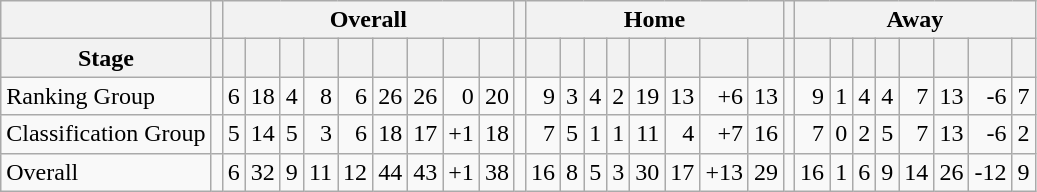<table class="wikitable" style="text-align: right;">
<tr>
<th rawspan=2></th>
<th rawspan=2></th>
<th colspan=9>Overall</th>
<th rawspan=1></th>
<th colspan=8>Home</th>
<th rawspan=1></th>
<th colspan=8>Away</th>
</tr>
<tr>
<th>Stage</th>
<th></th>
<th></th>
<th></th>
<th></th>
<th></th>
<th></th>
<th></th>
<th></th>
<th></th>
<th></th>
<th></th>
<th></th>
<th></th>
<th></th>
<th></th>
<th></th>
<th></th>
<th></th>
<th></th>
<th></th>
<th></th>
<th></th>
<th></th>
<th></th>
<th></th>
<th></th>
<th></th>
<th></th>
</tr>
<tr>
<td align="left">Ranking Group</td>
<td></td>
<td>6</td>
<td>18</td>
<td>4</td>
<td>8</td>
<td>6</td>
<td>26</td>
<td>26</td>
<td>0</td>
<td>20</td>
<td></td>
<td>9</td>
<td>3</td>
<td>4</td>
<td>2</td>
<td>19</td>
<td>13</td>
<td>+6</td>
<td>13</td>
<td></td>
<td>9</td>
<td>1</td>
<td>4</td>
<td>4</td>
<td>7</td>
<td>13</td>
<td>-6</td>
<td>7</td>
</tr>
<tr>
<td align="left">Classification Group</td>
<td></td>
<td>5</td>
<td>14</td>
<td>5</td>
<td>3</td>
<td>6</td>
<td>18</td>
<td>17</td>
<td>+1</td>
<td>18</td>
<td></td>
<td>7</td>
<td>5</td>
<td>1</td>
<td>1</td>
<td>11</td>
<td>4</td>
<td>+7</td>
<td>16</td>
<td></td>
<td>7</td>
<td>0</td>
<td>2</td>
<td>5</td>
<td>7</td>
<td>13</td>
<td>-6</td>
<td>2</td>
</tr>
<tr>
<td align="left">Overall</td>
<td></td>
<td>6</td>
<td>32</td>
<td>9</td>
<td>11</td>
<td>12</td>
<td>44</td>
<td>43</td>
<td>+1</td>
<td>38</td>
<td></td>
<td>16</td>
<td>8</td>
<td>5</td>
<td>3</td>
<td>30</td>
<td>17</td>
<td>+13</td>
<td>29</td>
<td></td>
<td>16</td>
<td>1</td>
<td>6</td>
<td>9</td>
<td>14</td>
<td>26</td>
<td>-12</td>
<td>9</td>
</tr>
</table>
